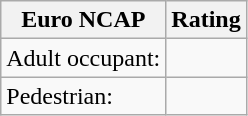<table class="wikitable">
<tr>
<th>Euro NCAP</th>
<th>Rating</th>
</tr>
<tr>
<td>Adult occupant:</td>
<td></td>
</tr>
<tr>
<td>Pedestrian:</td>
<td></td>
</tr>
</table>
